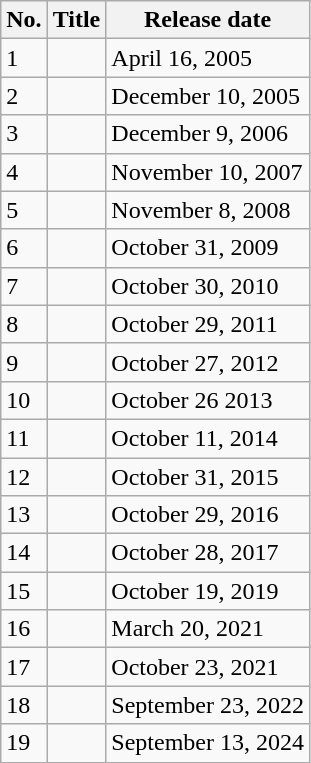<table class="wikitable">
<tr>
<th>No.</th>
<th>Title</th>
<th>Release date</th>
</tr>
<tr>
<td>1</td>
<td></td>
<td>April 16, 2005</td>
</tr>
<tr>
<td>2</td>
<td></td>
<td>December 10, 2005</td>
</tr>
<tr>
<td>3</td>
<td></td>
<td>December 9, 2006</td>
</tr>
<tr>
<td>4</td>
<td></td>
<td>November 10, 2007</td>
</tr>
<tr>
<td>5</td>
<td></td>
<td>November 8, 2008</td>
</tr>
<tr>
<td>6</td>
<td></td>
<td>October 31, 2009</td>
</tr>
<tr>
<td>7</td>
<td></td>
<td>October 30, 2010</td>
</tr>
<tr>
<td>8</td>
<td></td>
<td>October 29, 2011</td>
</tr>
<tr>
<td>9</td>
<td></td>
<td>October 27, 2012</td>
</tr>
<tr>
<td>10</td>
<td></td>
<td>October 26 2013</td>
</tr>
<tr>
<td>11</td>
<td></td>
<td>October 11, 2014</td>
</tr>
<tr>
<td>12</td>
<td></td>
<td>October 31, 2015</td>
</tr>
<tr>
<td>13</td>
<td></td>
<td>October 29, 2016</td>
</tr>
<tr>
<td>14</td>
<td></td>
<td>October 28, 2017</td>
</tr>
<tr>
<td>15</td>
<td></td>
<td>October 19, 2019</td>
</tr>
<tr>
<td>16</td>
<td></td>
<td>March 20, 2021</td>
</tr>
<tr>
<td>17</td>
<td></td>
<td>October 23, 2021</td>
</tr>
<tr>
<td>18</td>
<td></td>
<td>September 23, 2022</td>
</tr>
<tr>
<td>19</td>
<td></td>
<td>September 13, 2024</td>
</tr>
</table>
